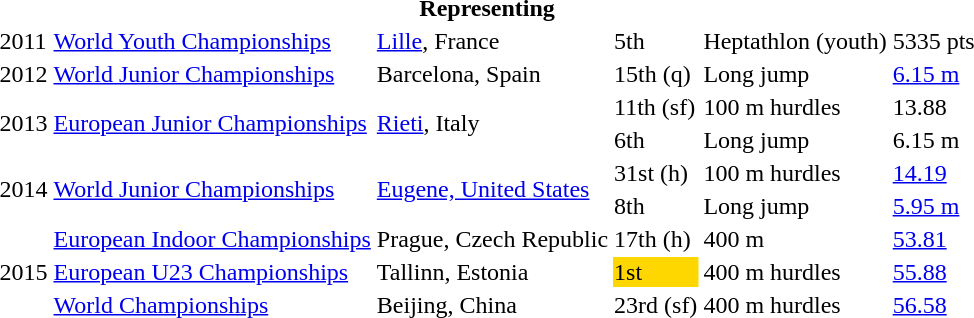<table>
<tr>
<th colspan="6">Representing </th>
</tr>
<tr>
<td>2011</td>
<td><a href='#'>World Youth Championships</a></td>
<td><a href='#'>Lille</a>, France</td>
<td>5th</td>
<td>Heptathlon (youth)</td>
<td>5335 pts</td>
</tr>
<tr>
<td>2012</td>
<td><a href='#'>World Junior Championships</a></td>
<td>Barcelona, Spain</td>
<td>15th (q)</td>
<td>Long jump</td>
<td><a href='#'>6.15 m</a></td>
</tr>
<tr>
<td rowspan=2>2013</td>
<td rowspan=2><a href='#'>European Junior Championships</a></td>
<td rowspan=2><a href='#'>Rieti</a>, Italy</td>
<td>11th (sf)</td>
<td>100 m hurdles</td>
<td>13.88</td>
</tr>
<tr>
<td>6th</td>
<td>Long jump</td>
<td>6.15 m</td>
</tr>
<tr>
<td rowspan=2>2014</td>
<td rowspan=2><a href='#'>World Junior Championships</a></td>
<td rowspan=2><a href='#'>Eugene, United States</a></td>
<td>31st (h)</td>
<td>100 m hurdles</td>
<td><a href='#'>14.19</a></td>
</tr>
<tr>
<td>8th</td>
<td>Long jump</td>
<td><a href='#'>5.95 m</a></td>
</tr>
<tr>
<td rowspan=3>2015</td>
<td><a href='#'>European Indoor Championships</a></td>
<td>Prague, Czech Republic</td>
<td>17th (h)</td>
<td>400 m</td>
<td><a href='#'>53.81</a></td>
</tr>
<tr>
<td><a href='#'>European U23 Championships</a></td>
<td>Tallinn, Estonia</td>
<td bgcolor=gold>1st</td>
<td>400 m hurdles</td>
<td><a href='#'>55.88</a></td>
</tr>
<tr>
<td><a href='#'>World Championships</a></td>
<td>Beijing, China</td>
<td>23rd (sf)</td>
<td>400 m hurdles</td>
<td><a href='#'>56.58</a></td>
</tr>
</table>
